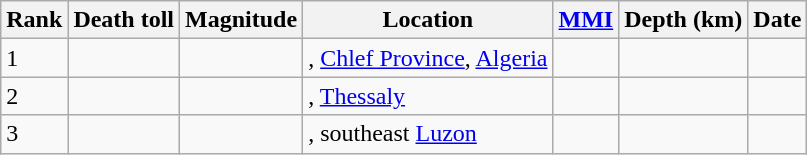<table class="sortable wikitable" style="font-size:100%;">
<tr>
<th>Rank</th>
<th>Death toll</th>
<th>Magnitude</th>
<th>Location</th>
<th><a href='#'>MMI</a></th>
<th>Depth (km)</th>
<th>Date</th>
</tr>
<tr>
<td>1</td>
<td></td>
<td></td>
<td>, <a href='#'>Chlef Province</a>, <a href='#'>Algeria</a></td>
<td></td>
<td></td>
<td></td>
</tr>
<tr>
<td>2</td>
<td></td>
<td></td>
<td>, <a href='#'>Thessaly</a></td>
<td></td>
<td></td>
<td></td>
</tr>
<tr>
<td>3</td>
<td></td>
<td></td>
<td>, southeast <a href='#'>Luzon</a></td>
<td></td>
<td></td>
<td></td>
</tr>
</table>
